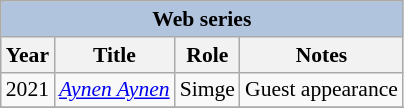<table class="wikitable" style="font-size: 90%;">
<tr>
<th colspan="4" style="background:LightSteelBlue">Web series</th>
</tr>
<tr>
<th>Year</th>
<th>Title</th>
<th>Role</th>
<th>Notes</th>
</tr>
<tr>
<td>2021</td>
<td><em><a href='#'>Aynen Aynen</a></em></td>
<td>Simge</td>
<td>Guest appearance</td>
</tr>
<tr>
</tr>
</table>
